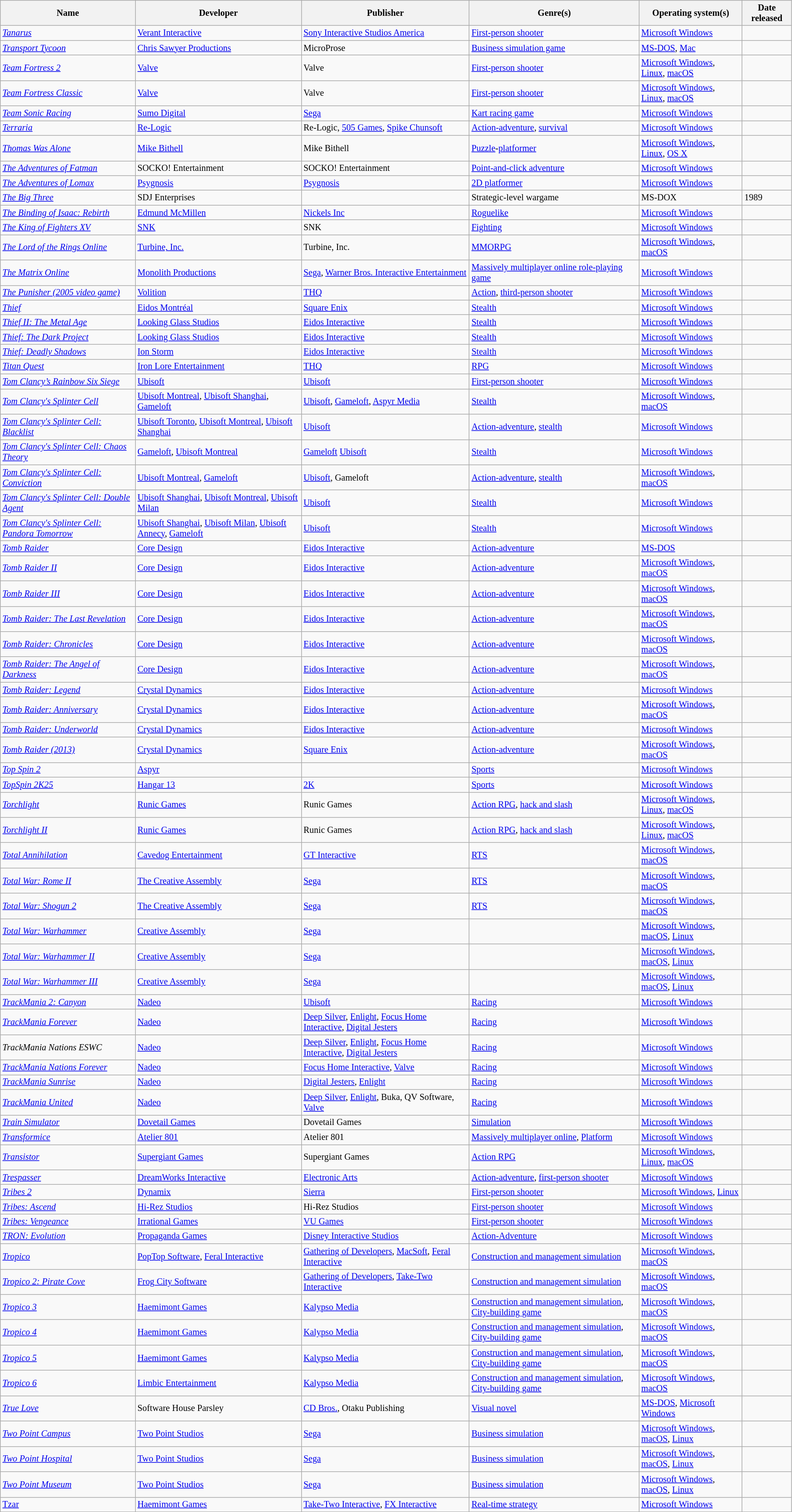<table class="wikitable sortable" style="font-size:85%; width:95%">
<tr>
<th>Name</th>
<th>Developer</th>
<th>Publisher</th>
<th>Genre(s)</th>
<th>Operating system(s)</th>
<th>Date released</th>
</tr>
<tr>
<td><em><a href='#'>Tanarus</a></em></td>
<td><a href='#'>Verant Interactive</a></td>
<td><a href='#'>Sony Interactive Studios America</a></td>
<td><a href='#'>First-person shooter</a></td>
<td><a href='#'>Microsoft Windows</a></td>
<td></td>
</tr>
<tr>
<td><em><a href='#'>Transport Tycoon</a></em></td>
<td><a href='#'>Chris Sawyer Productions</a></td>
<td>MicroProse</td>
<td><a href='#'>Business simulation game</a></td>
<td><a href='#'>MS-DOS</a>, <a href='#'>Mac</a></td>
<td></td>
</tr>
<tr>
<td><em><a href='#'>Team Fortress 2</a></em></td>
<td><a href='#'>Valve</a></td>
<td>Valve</td>
<td><a href='#'>First-person shooter</a></td>
<td><a href='#'>Microsoft Windows</a>, <a href='#'>Linux</a>, <a href='#'>macOS</a></td>
<td></td>
</tr>
<tr>
<td><em><a href='#'>Team Fortress Classic</a></em></td>
<td><a href='#'>Valve</a></td>
<td>Valve</td>
<td><a href='#'>First-person shooter</a></td>
<td><a href='#'>Microsoft Windows</a>, <a href='#'>Linux</a>, <a href='#'>macOS</a></td>
<td></td>
</tr>
<tr>
<td><em><a href='#'>Team Sonic Racing</a></em></td>
<td><a href='#'>Sumo Digital</a></td>
<td><a href='#'>Sega</a></td>
<td><a href='#'>Kart racing game</a></td>
<td><a href='#'>Microsoft Windows</a></td>
<td></td>
</tr>
<tr>
<td><em><a href='#'>Terraria</a></em></td>
<td><a href='#'>Re-Logic</a></td>
<td>Re-Logic, <a href='#'>505 Games</a>, <a href='#'>Spike Chunsoft</a></td>
<td><a href='#'>Action-adventure</a>, <a href='#'>survival</a></td>
<td><a href='#'>Microsoft Windows</a></td>
<td></td>
</tr>
<tr>
<td><em><a href='#'>Thomas Was Alone</a></em></td>
<td><a href='#'>Mike Bithell</a></td>
<td>Mike Bithell</td>
<td><a href='#'>Puzzle</a>-<a href='#'>platformer</a></td>
<td><a href='#'>Microsoft Windows</a>, <a href='#'>Linux</a>, <a href='#'>OS X</a></td>
<td></td>
</tr>
<tr>
<td><em><a href='#'>The Adventures of Fatman</a></em></td>
<td>SOCKO! Entertainment</td>
<td>SOCKO! Entertainment</td>
<td><a href='#'>Point-and-click adventure</a></td>
<td><a href='#'>Microsoft Windows</a></td>
<td></td>
</tr>
<tr>
<td><em><a href='#'>The Adventures of Lomax</a></em></td>
<td><a href='#'>Psygnosis</a></td>
<td><a href='#'>Psygnosis</a></td>
<td><a href='#'>2D platformer</a></td>
<td><a href='#'>Microsoft Windows</a></td>
<td></td>
</tr>
<tr>
<td><em><a href='#'>The Big Three</a></em></td>
<td>SDJ Enterprises</td>
<td></td>
<td>Strategic-level wargame</td>
<td>MS-DOX</td>
<td>1989</td>
</tr>
<tr>
<td><em><a href='#'>The Binding of Isaac: Rebirth</a></em></td>
<td><a href='#'>Edmund McMillen</a></td>
<td><a href='#'>Nickels Inc</a></td>
<td><a href='#'>Roguelike</a></td>
<td><a href='#'>Microsoft Windows</a></td>
<td></td>
</tr>
<tr>
<td><em><a href='#'>The King of Fighters XV</a></em></td>
<td><a href='#'>SNK</a></td>
<td>SNK</td>
<td><a href='#'>Fighting</a></td>
<td><a href='#'>Microsoft Windows</a></td>
<td></td>
</tr>
<tr>
<td><em><a href='#'>The Lord of the Rings Online</a></em></td>
<td><a href='#'>Turbine, Inc.</a></td>
<td>Turbine, Inc.</td>
<td><a href='#'>MMORPG</a></td>
<td><a href='#'>Microsoft Windows</a>, <a href='#'>macOS</a></td>
<td></td>
</tr>
<tr>
<td><em><a href='#'>The Matrix Online</a></em></td>
<td><a href='#'>Monolith Productions</a></td>
<td><a href='#'>Sega</a>, <a href='#'>Warner Bros. Interactive Entertainment</a></td>
<td><a href='#'>Massively multiplayer online role-playing game</a></td>
<td><a href='#'>Microsoft Windows</a></td>
<td></td>
</tr>
<tr>
<td><em><a href='#'>The Punisher (2005 video game)</a></em></td>
<td><a href='#'>Volition</a></td>
<td><a href='#'>THQ</a></td>
<td><a href='#'>Action</a>, <a href='#'>third-person shooter</a></td>
<td><a href='#'>Microsoft Windows</a></td>
<td></td>
</tr>
<tr>
<td><em><a href='#'>Thief</a></em></td>
<td><a href='#'>Eidos Montréal</a></td>
<td><a href='#'>Square Enix</a></td>
<td><a href='#'>Stealth</a></td>
<td><a href='#'>Microsoft Windows</a></td>
<td></td>
</tr>
<tr>
<td><em><a href='#'>Thief II: The Metal Age</a></em></td>
<td><a href='#'>Looking Glass Studios</a></td>
<td><a href='#'>Eidos Interactive</a></td>
<td><a href='#'>Stealth</a></td>
<td><a href='#'>Microsoft Windows</a></td>
<td></td>
</tr>
<tr>
<td><em><a href='#'>Thief: The Dark Project</a></em></td>
<td><a href='#'>Looking Glass Studios</a></td>
<td><a href='#'>Eidos Interactive</a></td>
<td><a href='#'>Stealth</a></td>
<td><a href='#'>Microsoft Windows</a></td>
<td></td>
</tr>
<tr>
<td><em><a href='#'>Thief: Deadly Shadows</a></em></td>
<td><a href='#'>Ion Storm</a></td>
<td><a href='#'>Eidos Interactive</a></td>
<td><a href='#'>Stealth</a></td>
<td><a href='#'>Microsoft Windows</a></td>
<td></td>
</tr>
<tr>
<td><em><a href='#'>Titan Quest</a></em></td>
<td><a href='#'>Iron Lore Entertainment</a></td>
<td><a href='#'>THQ</a></td>
<td><a href='#'>RPG</a></td>
<td><a href='#'>Microsoft Windows</a></td>
<td></td>
</tr>
<tr>
<td><em><a href='#'>Tom Clancy’s Rainbow Six Siege</a></em></td>
<td><a href='#'>Ubisoft</a></td>
<td><a href='#'>Ubisoft</a></td>
<td><a href='#'>First-person shooter</a></td>
<td><a href='#'>Microsoft Windows</a></td>
<td></td>
</tr>
<tr>
<td><em><a href='#'>Tom Clancy's Splinter Cell</a></em></td>
<td><a href='#'>Ubisoft Montreal</a>, <a href='#'>Ubisoft Shanghai</a>, <a href='#'>Gameloft</a></td>
<td><a href='#'>Ubisoft</a>, <a href='#'>Gameloft</a>, <a href='#'>Aspyr Media</a></td>
<td><a href='#'>Stealth</a></td>
<td><a href='#'>Microsoft Windows</a>, <a href='#'>macOS</a></td>
<td></td>
</tr>
<tr>
<td><em><a href='#'>Tom Clancy's Splinter Cell: Blacklist</a></em></td>
<td><a href='#'>Ubisoft Toronto</a>, <a href='#'>Ubisoft Montreal</a>, <a href='#'>Ubisoft Shanghai</a></td>
<td><a href='#'>Ubisoft</a></td>
<td><a href='#'>Action-adventure</a>, <a href='#'>stealth</a></td>
<td><a href='#'>Microsoft Windows</a></td>
<td></td>
</tr>
<tr>
<td><em><a href='#'>Tom Clancy's Splinter Cell: Chaos Theory</a></em></td>
<td><a href='#'>Gameloft</a>, <a href='#'>Ubisoft Montreal</a></td>
<td><a href='#'>Gameloft</a> <a href='#'>Ubisoft</a></td>
<td><a href='#'>Stealth</a></td>
<td><a href='#'>Microsoft Windows</a></td>
<td></td>
</tr>
<tr>
<td><em><a href='#'>Tom Clancy's Splinter Cell: Conviction</a></em></td>
<td><a href='#'>Ubisoft Montreal</a>, <a href='#'>Gameloft</a></td>
<td><a href='#'>Ubisoft</a>, Gameloft</td>
<td><a href='#'>Action-adventure</a>, <a href='#'>stealth</a></td>
<td><a href='#'>Microsoft Windows</a>, <a href='#'>macOS</a></td>
<td></td>
</tr>
<tr>
<td><em><a href='#'>Tom Clancy's Splinter Cell: Double Agent</a></em></td>
<td><a href='#'>Ubisoft Shanghai</a>, <a href='#'>Ubisoft Montreal</a>, <a href='#'>Ubisoft Milan</a></td>
<td><a href='#'>Ubisoft</a></td>
<td><a href='#'>Stealth</a></td>
<td><a href='#'>Microsoft Windows</a></td>
<td></td>
</tr>
<tr>
<td><em><a href='#'>Tom Clancy's Splinter Cell: Pandora Tomorrow</a></em></td>
<td><a href='#'>Ubisoft Shanghai</a>, <a href='#'>Ubisoft Milan</a>, <a href='#'>Ubisoft Annecy</a>, <a href='#'>Gameloft</a></td>
<td><a href='#'>Ubisoft</a></td>
<td><a href='#'>Stealth</a></td>
<td><a href='#'>Microsoft Windows</a></td>
<td></td>
</tr>
<tr>
<td><em><a href='#'>Tomb Raider</a></em></td>
<td><a href='#'>Core Design</a></td>
<td><a href='#'>Eidos Interactive</a></td>
<td><a href='#'>Action-adventure</a></td>
<td><a href='#'>MS-DOS</a></td>
<td></td>
</tr>
<tr>
<td><em><a href='#'>Tomb Raider II</a></em></td>
<td><a href='#'>Core Design</a></td>
<td><a href='#'>Eidos Interactive</a></td>
<td><a href='#'>Action-adventure</a></td>
<td><a href='#'>Microsoft Windows</a>, <a href='#'>macOS</a></td>
<td></td>
</tr>
<tr>
<td><em><a href='#'>Tomb Raider III</a></em></td>
<td><a href='#'>Core Design</a></td>
<td><a href='#'>Eidos Interactive</a></td>
<td><a href='#'>Action-adventure</a></td>
<td><a href='#'>Microsoft Windows</a>, <a href='#'>macOS</a></td>
<td></td>
</tr>
<tr>
<td><em><a href='#'>Tomb Raider: The Last Revelation</a></em></td>
<td><a href='#'>Core Design</a></td>
<td><a href='#'>Eidos Interactive</a></td>
<td><a href='#'>Action-adventure</a></td>
<td><a href='#'>Microsoft Windows</a>, <a href='#'>macOS</a></td>
<td></td>
</tr>
<tr>
<td><em><a href='#'>Tomb Raider: Chronicles</a></em></td>
<td><a href='#'>Core Design</a></td>
<td><a href='#'>Eidos Interactive</a></td>
<td><a href='#'>Action-adventure</a></td>
<td><a href='#'>Microsoft Windows</a>, <a href='#'>macOS</a></td>
<td></td>
</tr>
<tr>
<td><em><a href='#'>Tomb Raider: The Angel of Darkness</a></em></td>
<td><a href='#'>Core Design</a></td>
<td><a href='#'>Eidos Interactive</a></td>
<td><a href='#'>Action-adventure</a></td>
<td><a href='#'>Microsoft Windows</a>, <a href='#'>macOS</a></td>
<td></td>
</tr>
<tr>
<td><em><a href='#'>Tomb Raider: Legend</a></em></td>
<td><a href='#'>Crystal Dynamics</a></td>
<td><a href='#'>Eidos Interactive</a></td>
<td><a href='#'>Action-adventure</a></td>
<td><a href='#'>Microsoft Windows</a></td>
<td></td>
</tr>
<tr>
<td><em><a href='#'>Tomb Raider: Anniversary</a></em></td>
<td><a href='#'>Crystal Dynamics</a></td>
<td><a href='#'>Eidos Interactive</a></td>
<td><a href='#'>Action-adventure</a></td>
<td><a href='#'>Microsoft Windows</a>, <a href='#'>macOS</a></td>
<td></td>
</tr>
<tr>
<td><em><a href='#'>Tomb Raider: Underworld</a></em></td>
<td><a href='#'>Crystal Dynamics</a></td>
<td><a href='#'>Eidos Interactive</a></td>
<td><a href='#'>Action-adventure</a></td>
<td><a href='#'>Microsoft Windows</a></td>
<td></td>
</tr>
<tr>
<td><em><a href='#'>Tomb Raider (2013)</a></em></td>
<td><a href='#'>Crystal Dynamics</a></td>
<td><a href='#'>Square Enix</a></td>
<td><a href='#'>Action-adventure</a></td>
<td><a href='#'>Microsoft Windows</a>, <a href='#'>macOS</a></td>
<td></td>
</tr>
<tr>
<td><em><a href='#'>Top Spin 2</a></em></td>
<td><a href='#'>Aspyr</a></td>
<td></td>
<td><a href='#'>Sports</a></td>
<td><a href='#'>Microsoft Windows</a></td>
<td></td>
</tr>
<tr>
<td><em><a href='#'>TopSpin 2K25</a></em></td>
<td><a href='#'>Hangar 13</a></td>
<td><a href='#'>2K</a></td>
<td><a href='#'>Sports</a></td>
<td><a href='#'>Microsoft Windows</a></td>
<td></td>
</tr>
<tr>
<td><em><a href='#'>Torchlight</a></em></td>
<td><a href='#'>Runic Games</a></td>
<td>Runic Games</td>
<td><a href='#'>Action RPG</a>, <a href='#'>hack and slash</a></td>
<td><a href='#'>Microsoft Windows</a>, <a href='#'>Linux</a>, <a href='#'>macOS</a></td>
<td></td>
</tr>
<tr>
<td><em><a href='#'>Torchlight II</a></em></td>
<td><a href='#'>Runic Games</a></td>
<td>Runic Games</td>
<td><a href='#'>Action RPG</a>, <a href='#'>hack and slash</a></td>
<td><a href='#'>Microsoft Windows</a>, <a href='#'>Linux</a>, <a href='#'>macOS</a></td>
<td></td>
</tr>
<tr>
<td><em><a href='#'>Total Annihilation</a></em></td>
<td><a href='#'>Cavedog Entertainment</a></td>
<td><a href='#'>GT Interactive</a></td>
<td><a href='#'>RTS</a></td>
<td><a href='#'>Microsoft Windows</a>, <a href='#'>macOS</a></td>
<td></td>
</tr>
<tr>
<td><em><a href='#'>Total War: Rome II</a></em></td>
<td><a href='#'>The Creative Assembly</a></td>
<td><a href='#'>Sega</a></td>
<td><a href='#'>RTS</a></td>
<td><a href='#'>Microsoft Windows</a>, <a href='#'>macOS</a></td>
<td></td>
</tr>
<tr>
<td><em><a href='#'>Total War: Shogun 2</a></em></td>
<td><a href='#'>The Creative Assembly</a></td>
<td><a href='#'>Sega</a></td>
<td><a href='#'>RTS</a></td>
<td><a href='#'>Microsoft Windows</a>, <a href='#'>macOS</a></td>
<td></td>
</tr>
<tr>
<td><em><a href='#'>Total War: Warhammer</a></em></td>
<td><a href='#'>Creative Assembly</a></td>
<td><a href='#'>Sega</a></td>
<td></td>
<td><a href='#'>Microsoft Windows</a>, <a href='#'>macOS</a>, <a href='#'>Linux</a></td>
<td></td>
</tr>
<tr>
<td><em><a href='#'>Total War: Warhammer II</a></em></td>
<td><a href='#'>Creative Assembly</a></td>
<td><a href='#'>Sega</a></td>
<td></td>
<td><a href='#'>Microsoft Windows</a>, <a href='#'>macOS</a>, <a href='#'>Linux</a></td>
<td></td>
</tr>
<tr>
<td><em><a href='#'>Total War: Warhammer III</a></em></td>
<td><a href='#'>Creative Assembly</a></td>
<td><a href='#'>Sega</a></td>
<td></td>
<td><a href='#'>Microsoft Windows</a>, <a href='#'>macOS</a>, <a href='#'>Linux</a></td>
<td></td>
</tr>
<tr>
<td><em><a href='#'>TrackMania 2: Canyon</a></em></td>
<td><a href='#'>Nadeo</a></td>
<td><a href='#'>Ubisoft</a></td>
<td><a href='#'>Racing</a></td>
<td><a href='#'>Microsoft Windows</a></td>
<td></td>
</tr>
<tr>
<td><em><a href='#'>TrackMania Forever</a></em></td>
<td><a href='#'>Nadeo</a></td>
<td><a href='#'>Deep Silver</a>, <a href='#'>Enlight</a>, <a href='#'>Focus Home Interactive</a>, <a href='#'>Digital Jesters</a></td>
<td><a href='#'>Racing</a></td>
<td><a href='#'>Microsoft Windows</a></td>
<td></td>
</tr>
<tr>
<td><em>TrackMania Nations ESWC</em></td>
<td><a href='#'>Nadeo</a></td>
<td><a href='#'>Deep Silver</a>, <a href='#'>Enlight</a>, <a href='#'>Focus Home Interactive</a>, <a href='#'>Digital Jesters</a></td>
<td><a href='#'>Racing</a></td>
<td><a href='#'>Microsoft Windows</a></td>
<td></td>
</tr>
<tr>
<td><em><a href='#'>TrackMania Nations Forever</a></em></td>
<td><a href='#'>Nadeo</a></td>
<td><a href='#'>Focus Home Interactive</a>, <a href='#'>Valve</a></td>
<td><a href='#'>Racing</a></td>
<td><a href='#'>Microsoft Windows</a></td>
<td></td>
</tr>
<tr>
<td><em><a href='#'>TrackMania Sunrise</a></em></td>
<td><a href='#'>Nadeo</a></td>
<td><a href='#'>Digital Jesters</a>, <a href='#'>Enlight</a></td>
<td><a href='#'>Racing</a></td>
<td><a href='#'>Microsoft Windows</a></td>
<td></td>
</tr>
<tr>
<td><em><a href='#'>TrackMania United</a></em></td>
<td><a href='#'>Nadeo</a></td>
<td><a href='#'>Deep Silver</a>, <a href='#'>Enlight</a>, Buka, QV Software, <a href='#'>Valve</a></td>
<td><a href='#'>Racing</a></td>
<td><a href='#'>Microsoft Windows</a></td>
<td></td>
</tr>
<tr>
<td><em><a href='#'>Train Simulator</a></em></td>
<td><a href='#'>Dovetail Games</a></td>
<td>Dovetail Games</td>
<td><a href='#'>Simulation</a></td>
<td><a href='#'>Microsoft Windows</a></td>
<td></td>
</tr>
<tr>
<td><em><a href='#'>Transformice</a></em></td>
<td><a href='#'>Atelier 801</a></td>
<td>Atelier 801</td>
<td><a href='#'>Massively multiplayer online</a>, <a href='#'>Platform</a></td>
<td><a href='#'>Microsoft Windows</a></td>
<td></td>
</tr>
<tr>
<td><em><a href='#'>Transistor</a></em></td>
<td><a href='#'>Supergiant Games</a></td>
<td>Supergiant Games</td>
<td><a href='#'>Action RPG</a></td>
<td><a href='#'>Microsoft Windows</a>, <a href='#'>Linux</a>, <a href='#'>macOS</a></td>
<td></td>
</tr>
<tr>
<td><em><a href='#'>Trespasser</a></em></td>
<td><a href='#'>DreamWorks Interactive</a></td>
<td><a href='#'>Electronic Arts</a></td>
<td><a href='#'>Action-adventure</a>, <a href='#'>first-person shooter</a></td>
<td><a href='#'>Microsoft Windows</a></td>
<td></td>
</tr>
<tr>
<td><em><a href='#'>Tribes 2</a></em></td>
<td><a href='#'>Dynamix</a></td>
<td><a href='#'>Sierra</a></td>
<td><a href='#'>First-person shooter</a></td>
<td><a href='#'>Microsoft Windows</a>, <a href='#'>Linux</a></td>
<td></td>
</tr>
<tr>
<td><em><a href='#'>Tribes: Ascend</a></em></td>
<td><a href='#'>Hi-Rez Studios</a></td>
<td>Hi-Rez Studios</td>
<td><a href='#'>First-person shooter</a></td>
<td><a href='#'>Microsoft Windows</a></td>
<td></td>
</tr>
<tr>
<td><em><a href='#'>Tribes: Vengeance</a></em></td>
<td><a href='#'>Irrational Games</a></td>
<td><a href='#'>VU Games</a></td>
<td><a href='#'>First-person shooter</a></td>
<td><a href='#'>Microsoft Windows</a></td>
<td></td>
</tr>
<tr>
<td><em><a href='#'> TRON: Evolution</a></em></td>
<td><a href='#'>Propaganda Games</a></td>
<td><a href='#'>Disney Interactive Studios</a></td>
<td><a href='#'> Action-Adventure</a></td>
<td><a href='#'>Microsoft Windows</a></td>
<td></td>
</tr>
<tr>
<td><em><a href='#'>Tropico</a></em></td>
<td><a href='#'>PopTop Software</a>, <a href='#'>Feral Interactive</a></td>
<td><a href='#'>Gathering of Developers</a>, <a href='#'>MacSoft</a>, <a href='#'>Feral Interactive</a></td>
<td><a href='#'>Construction and management simulation</a></td>
<td><a href='#'>Microsoft Windows</a>, <a href='#'>macOS</a></td>
<td></td>
</tr>
<tr>
<td><em><a href='#'>Tropico 2: Pirate Cove</a></em></td>
<td><a href='#'>Frog City Software</a></td>
<td><a href='#'>Gathering of Developers</a>, <a href='#'>Take-Two Interactive</a></td>
<td><a href='#'>Construction and management simulation</a></td>
<td><a href='#'>Microsoft Windows</a>, <a href='#'>macOS</a></td>
<td></td>
</tr>
<tr>
<td><em><a href='#'>Tropico 3</a></em></td>
<td><a href='#'>Haemimont Games</a></td>
<td><a href='#'>Kalypso Media</a></td>
<td><a href='#'>Construction and management simulation</a>, <a href='#'>City-building game</a></td>
<td><a href='#'>Microsoft Windows</a>, <a href='#'>macOS</a></td>
<td></td>
</tr>
<tr>
<td><em><a href='#'>Tropico 4</a></em></td>
<td><a href='#'>Haemimont Games</a></td>
<td><a href='#'>Kalypso Media</a></td>
<td><a href='#'>Construction and management simulation</a>, <a href='#'>City-building game</a></td>
<td><a href='#'>Microsoft Windows</a>, <a href='#'>macOS</a></td>
<td></td>
</tr>
<tr>
<td><em><a href='#'>Tropico 5</a></em></td>
<td><a href='#'>Haemimont Games</a></td>
<td><a href='#'>Kalypso Media</a></td>
<td><a href='#'>Construction and management simulation</a>, <a href='#'>City-building game</a></td>
<td><a href='#'>Microsoft Windows</a>, <a href='#'>macOS</a></td>
<td></td>
</tr>
<tr>
<td><em><a href='#'>Tropico 6</a></em></td>
<td><a href='#'>Limbic Entertainment</a></td>
<td><a href='#'>Kalypso Media</a></td>
<td><a href='#'>Construction and management simulation</a>, <a href='#'>City-building game</a></td>
<td><a href='#'>Microsoft Windows</a>, <a href='#'>macOS</a></td>
<td></td>
</tr>
<tr>
<td><em><a href='#'>True Love</a></em></td>
<td>Software House Parsley</td>
<td><a href='#'>CD Bros.</a>, Otaku Publishing</td>
<td><a href='#'>Visual novel</a></td>
<td><a href='#'>MS-DOS</a>, <a href='#'>Microsoft Windows</a></td>
<td></td>
</tr>
<tr>
<td><em><a href='#'>Two Point Campus</a></em></td>
<td><a href='#'>Two Point Studios</a></td>
<td><a href='#'>Sega</a></td>
<td><a href='#'>Business simulation</a></td>
<td><a href='#'>Microsoft Windows</a>, <a href='#'>macOS</a>, <a href='#'>Linux</a></td>
<td></td>
</tr>
<tr>
<td><em><a href='#'>Two Point Hospital</a></em></td>
<td><a href='#'>Two Point Studios</a></td>
<td><a href='#'>Sega</a></td>
<td><a href='#'>Business simulation</a></td>
<td><a href='#'>Microsoft Windows</a>, <a href='#'>macOS</a>, <a href='#'>Linux</a></td>
<td></td>
</tr>
<tr>
<td><em><a href='#'>Two Point Museum</a></em></td>
<td><a href='#'>Two Point Studios</a></td>
<td><a href='#'>Sega</a></td>
<td><a href='#'>Business simulation</a></td>
<td><a href='#'>Microsoft Windows</a>, <a href='#'>macOS</a>, <a href='#'>Linux</a></td>
<td></td>
</tr>
<tr>
<td><a href='#'>Tzar</a></td>
<td><a href='#'>Haemimont Games</a></td>
<td><a href='#'>Take-Two Interactive</a>, <a href='#'>FX Interactive</a></td>
<td><a href='#'>Real-time strategy</a></td>
<td><a href='#'>Microsoft Windows</a></td>
<td></td>
</tr>
</table>
